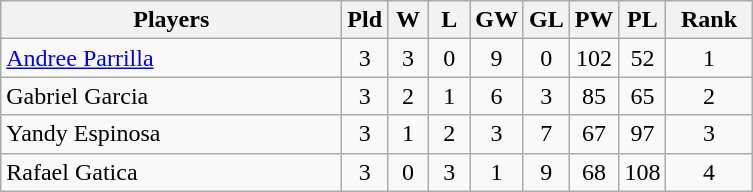<table class=wikitable style="text-align:center">
<tr>
<th width=220>Players</th>
<th width=20>Pld</th>
<th width=20>W</th>
<th width=20>L</th>
<th width=20>GW</th>
<th width=20>GL</th>
<th width=20>PW</th>
<th width=20>PL</th>
<th width=50>Rank</th>
</tr>
<tr>
<td align=left> <a href='#'>Andree Parrilla</a></td>
<td>3</td>
<td>3</td>
<td>0</td>
<td>9</td>
<td>0</td>
<td>102</td>
<td>52</td>
<td>1</td>
</tr>
<tr>
<td align=left> Gabriel Garcia</td>
<td>3</td>
<td>2</td>
<td>1</td>
<td>6</td>
<td>3</td>
<td>85</td>
<td>65</td>
<td>2</td>
</tr>
<tr>
<td align=left> Yandy Espinosa</td>
<td>3</td>
<td>1</td>
<td>2</td>
<td>3</td>
<td>7</td>
<td>67</td>
<td>97</td>
<td>3</td>
</tr>
<tr>
<td align=left> Rafael Gatica</td>
<td>3</td>
<td>0</td>
<td>3</td>
<td>1</td>
<td>9</td>
<td>68</td>
<td>108</td>
<td>4</td>
</tr>
</table>
